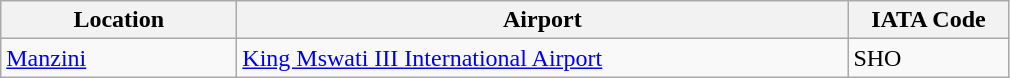<table class="wikitable">
<tr>
<th scope="col" style="width:150px;"><strong>Location</strong></th>
<th scope="col" style="width:400px;"><strong>Airport</strong></th>
<th scope="col" style="width:100px;"><strong>IATA Code</strong></th>
</tr>
<tr>
<td><a href='#'>Manzini</a></td>
<td><a href='#'>King Mswati III International Airport</a></td>
<td>SHO</td>
</tr>
</table>
